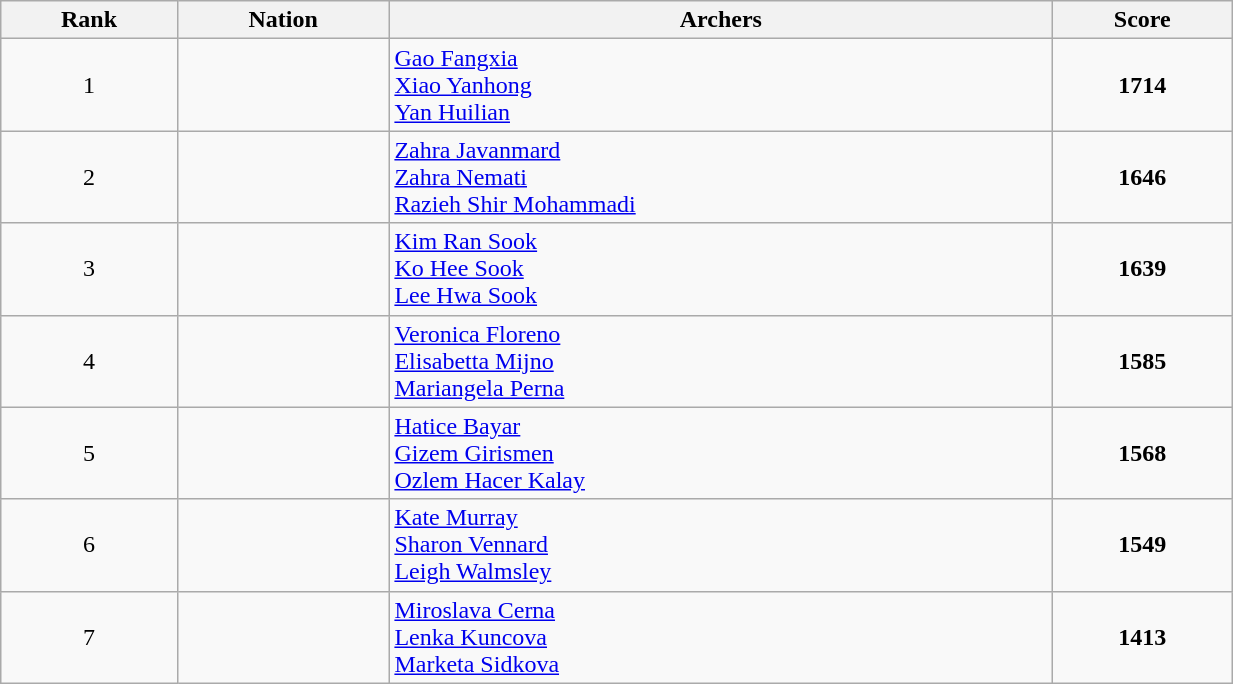<table class="wikitable sortable" style="text-align:center" width=65%>
<tr>
<th>Rank</th>
<th>Nation</th>
<th>Archers</th>
<th>Score</th>
</tr>
<tr>
<td>1</td>
<td align=left></td>
<td align=left><a href='#'>Gao Fangxia</a><br><a href='#'>Xiao Yanhong</a><br><a href='#'>Yan Huilian</a></td>
<td><strong>1714</strong></td>
</tr>
<tr>
<td>2</td>
<td align=left></td>
<td align=left><a href='#'>Zahra Javanmard</a><br><a href='#'>Zahra Nemati</a><br><a href='#'>Razieh Shir Mohammadi</a></td>
<td><strong>1646</strong></td>
</tr>
<tr>
<td>3</td>
<td align=left></td>
<td align=left><a href='#'>Kim Ran Sook</a><br><a href='#'>Ko Hee Sook</a><br><a href='#'>Lee Hwa Sook</a></td>
<td><strong>1639</strong></td>
</tr>
<tr>
<td>4</td>
<td align=left></td>
<td align=left><a href='#'>Veronica Floreno</a><br><a href='#'>Elisabetta Mijno</a><br><a href='#'>Mariangela Perna</a></td>
<td><strong>1585</strong></td>
</tr>
<tr>
<td>5</td>
<td align=left></td>
<td align=left><a href='#'>Hatice Bayar</a><br><a href='#'>Gizem Girismen</a><br><a href='#'>Ozlem Hacer Kalay</a></td>
<td><strong>1568</strong></td>
</tr>
<tr>
<td>6</td>
<td align=left></td>
<td align=left><a href='#'>Kate Murray</a><br><a href='#'>Sharon Vennard</a><br><a href='#'>Leigh Walmsley</a></td>
<td><strong>1549</strong></td>
</tr>
<tr>
<td>7</td>
<td align=left></td>
<td align=left><a href='#'>Miroslava Cerna</a><br><a href='#'>Lenka Kuncova</a><br><a href='#'>Marketa Sidkova</a></td>
<td><strong>1413</strong></td>
</tr>
</table>
